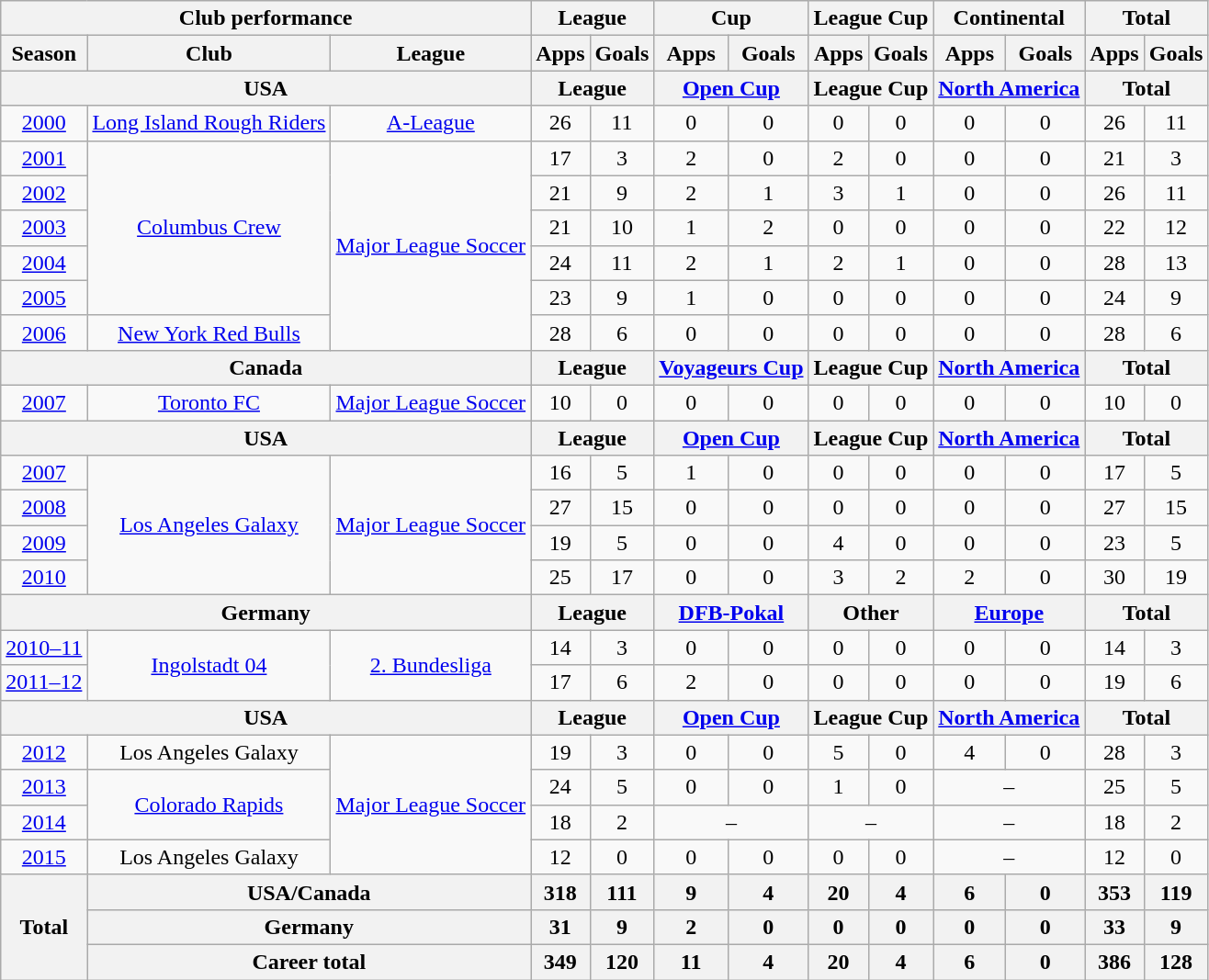<table class="wikitable" style="text-align:center">
<tr>
<th colspan=3>Club performance</th>
<th colspan=2>League</th>
<th colspan=2>Cup</th>
<th colspan=2>League Cup</th>
<th colspan=2>Continental</th>
<th colspan=2>Total</th>
</tr>
<tr>
<th>Season</th>
<th>Club</th>
<th>League</th>
<th>Apps</th>
<th>Goals</th>
<th>Apps</th>
<th>Goals</th>
<th>Apps</th>
<th>Goals</th>
<th>Apps</th>
<th>Goals</th>
<th>Apps</th>
<th>Goals</th>
</tr>
<tr>
<th colspan=3>USA</th>
<th colspan=2>League</th>
<th colspan=2><a href='#'>Open Cup</a></th>
<th colspan=2>League Cup</th>
<th colspan=2><a href='#'>North America</a></th>
<th colspan=2>Total</th>
</tr>
<tr>
<td><a href='#'>2000</a></td>
<td><a href='#'>Long Island Rough Riders</a></td>
<td><a href='#'>A-League</a></td>
<td>26</td>
<td>11</td>
<td>0</td>
<td>0</td>
<td>0</td>
<td>0</td>
<td>0</td>
<td>0</td>
<td>26</td>
<td>11</td>
</tr>
<tr>
<td><a href='#'>2001</a></td>
<td rowspan="5"><a href='#'>Columbus Crew</a></td>
<td rowspan="6"><a href='#'>Major League Soccer</a></td>
<td>17</td>
<td>3</td>
<td>2</td>
<td>0</td>
<td>2</td>
<td>0</td>
<td>0</td>
<td>0</td>
<td>21</td>
<td>3</td>
</tr>
<tr>
<td><a href='#'>2002</a></td>
<td>21</td>
<td>9</td>
<td>2</td>
<td>1</td>
<td>3</td>
<td>1</td>
<td>0</td>
<td>0</td>
<td>26</td>
<td>11</td>
</tr>
<tr>
<td><a href='#'>2003</a></td>
<td>21</td>
<td>10</td>
<td>1</td>
<td>2</td>
<td>0</td>
<td>0</td>
<td>0</td>
<td>0</td>
<td>22</td>
<td>12</td>
</tr>
<tr>
<td><a href='#'>2004</a></td>
<td>24</td>
<td>11</td>
<td>2</td>
<td>1</td>
<td>2</td>
<td>1</td>
<td>0</td>
<td>0</td>
<td>28</td>
<td>13</td>
</tr>
<tr>
<td><a href='#'>2005</a></td>
<td>23</td>
<td>9</td>
<td>1</td>
<td>0</td>
<td>0</td>
<td>0</td>
<td>0</td>
<td>0</td>
<td>24</td>
<td>9</td>
</tr>
<tr>
<td><a href='#'>2006</a></td>
<td><a href='#'>New York Red Bulls</a></td>
<td>28</td>
<td>6</td>
<td>0</td>
<td>0</td>
<td>0</td>
<td>0</td>
<td>0</td>
<td>0</td>
<td>28</td>
<td>6</td>
</tr>
<tr>
<th colspan=3>Canada</th>
<th colspan=2>League</th>
<th colspan=2><a href='#'>Voyageurs Cup</a></th>
<th colspan=2>League Cup</th>
<th colspan=2><a href='#'>North America</a></th>
<th colspan=2>Total</th>
</tr>
<tr>
<td><a href='#'>2007</a></td>
<td><a href='#'>Toronto FC</a></td>
<td><a href='#'>Major League Soccer</a></td>
<td>10</td>
<td>0</td>
<td>0</td>
<td>0</td>
<td>0</td>
<td>0</td>
<td>0</td>
<td>0</td>
<td>10</td>
<td>0</td>
</tr>
<tr>
<th colspan=3>USA</th>
<th colspan=2>League</th>
<th colspan=2><a href='#'>Open Cup</a></th>
<th colspan=2>League Cup</th>
<th colspan=2><a href='#'>North America</a></th>
<th colspan=2>Total</th>
</tr>
<tr>
<td><a href='#'>2007</a></td>
<td rowspan="4"><a href='#'>Los Angeles Galaxy</a></td>
<td rowspan="4"><a href='#'>Major League Soccer</a></td>
<td>16</td>
<td>5</td>
<td>1</td>
<td>0</td>
<td>0</td>
<td>0</td>
<td>0</td>
<td>0</td>
<td>17</td>
<td>5</td>
</tr>
<tr>
<td><a href='#'>2008</a></td>
<td>27</td>
<td>15</td>
<td>0</td>
<td>0</td>
<td>0</td>
<td>0</td>
<td>0</td>
<td>0</td>
<td>27</td>
<td>15</td>
</tr>
<tr>
<td><a href='#'>2009</a></td>
<td>19</td>
<td>5</td>
<td>0</td>
<td>0</td>
<td>4</td>
<td>0</td>
<td>0</td>
<td>0</td>
<td>23</td>
<td>5</td>
</tr>
<tr>
<td><a href='#'>2010</a></td>
<td>25</td>
<td>17</td>
<td>0</td>
<td>0</td>
<td>3</td>
<td>2</td>
<td>2</td>
<td>0</td>
<td>30</td>
<td>19</td>
</tr>
<tr>
<th colspan=3>Germany</th>
<th colspan=2>League</th>
<th colspan=2><a href='#'>DFB-Pokal</a></th>
<th colspan=2>Other</th>
<th colspan=2><a href='#'>Europe</a></th>
<th colspan=2>Total</th>
</tr>
<tr>
<td><a href='#'>2010–11</a></td>
<td rowspan="2"><a href='#'>Ingolstadt 04</a></td>
<td rowspan="2"><a href='#'>2. Bundesliga</a></td>
<td>14</td>
<td>3</td>
<td>0</td>
<td>0</td>
<td>0</td>
<td>0</td>
<td>0</td>
<td>0</td>
<td>14</td>
<td>3</td>
</tr>
<tr>
<td><a href='#'>2011–12</a></td>
<td>17</td>
<td>6</td>
<td>2</td>
<td>0</td>
<td>0</td>
<td>0</td>
<td>0</td>
<td>0</td>
<td>19</td>
<td>6</td>
</tr>
<tr>
<th colspan=3>USA</th>
<th colspan=2>League</th>
<th colspan=2><a href='#'>Open Cup</a></th>
<th colspan=2>League Cup</th>
<th colspan=2><a href='#'>North America</a></th>
<th colspan=2>Total</th>
</tr>
<tr>
<td><a href='#'>2012</a></td>
<td>Los Angeles Galaxy</td>
<td rowspan="4"><a href='#'>Major League Soccer</a></td>
<td>19</td>
<td>3</td>
<td>0</td>
<td>0</td>
<td>5</td>
<td>0</td>
<td>4</td>
<td>0</td>
<td>28</td>
<td>3</td>
</tr>
<tr>
<td><a href='#'>2013</a></td>
<td rowspan="2"><a href='#'>Colorado Rapids</a></td>
<td>24</td>
<td>5</td>
<td>0</td>
<td>0</td>
<td>1</td>
<td>0</td>
<td colspan="2">–</td>
<td>25</td>
<td>5</td>
</tr>
<tr>
<td><a href='#'>2014</a></td>
<td>18</td>
<td>2</td>
<td colspan="2">–</td>
<td colspan="2">–</td>
<td colspan="2">–</td>
<td>18</td>
<td>2</td>
</tr>
<tr>
<td><a href='#'>2015</a></td>
<td>Los Angeles Galaxy</td>
<td>12</td>
<td>0</td>
<td>0</td>
<td>0</td>
<td>0</td>
<td>0</td>
<td colspan="2">–</td>
<td>12</td>
<td>0</td>
</tr>
<tr>
<th rowspan=4>Total</th>
<th colspan=2>USA/Canada</th>
<th>318</th>
<th>111</th>
<th>9</th>
<th>4</th>
<th>20</th>
<th>4</th>
<th>6</th>
<th>0</th>
<th>353</th>
<th>119</th>
</tr>
<tr>
<th colspan=2>Germany</th>
<th>31</th>
<th>9</th>
<th>2</th>
<th>0</th>
<th>0</th>
<th>0</th>
<th>0</th>
<th>0</th>
<th>33</th>
<th>9</th>
</tr>
<tr>
<th colspan=2>Career total</th>
<th>349</th>
<th>120</th>
<th>11</th>
<th>4</th>
<th>20</th>
<th>4</th>
<th>6</th>
<th>0</th>
<th>386</th>
<th>128</th>
</tr>
</table>
